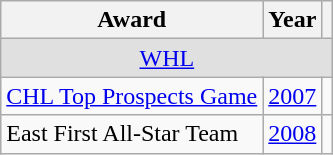<table class="wikitable">
<tr>
<th>Award</th>
<th>Year</th>
<th></th>
</tr>
<tr ALIGN="center" bgcolor="#e0e0e0">
<td colspan="3"><a href='#'>WHL</a></td>
</tr>
<tr>
<td><a href='#'>CHL Top Prospects Game</a></td>
<td><a href='#'>2007</a></td>
<td></td>
</tr>
<tr>
<td>East First All-Star Team</td>
<td><a href='#'>2008</a></td>
<td></td>
</tr>
</table>
